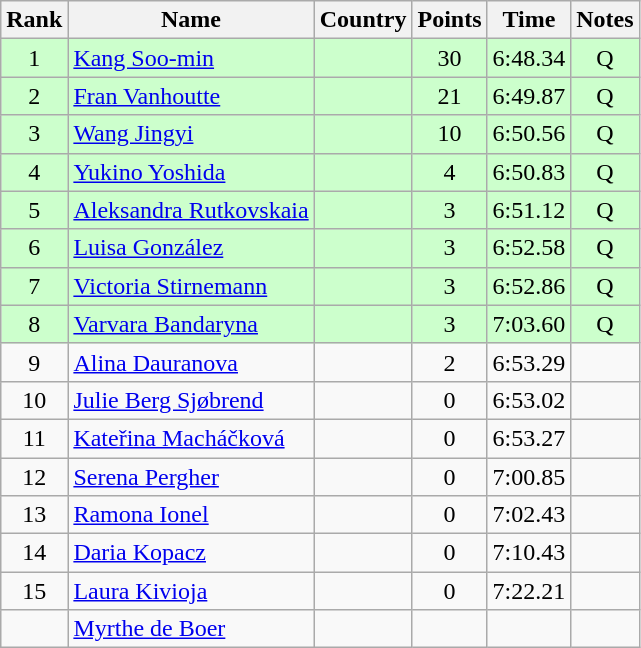<table class="wikitable sortable" style="text-align:center">
<tr>
<th>Rank</th>
<th>Name</th>
<th>Country</th>
<th>Points</th>
<th>Time</th>
<th>Notes</th>
</tr>
<tr bgcolor=ccffcc>
<td>1</td>
<td align=left><a href='#'>Kang Soo-min</a></td>
<td align=left></td>
<td>30</td>
<td>6:48.34</td>
<td>Q</td>
</tr>
<tr bgcolor=ccffcc>
<td>2</td>
<td align=left><a href='#'>Fran Vanhoutte</a></td>
<td align=left></td>
<td>21</td>
<td>6:49.87</td>
<td>Q</td>
</tr>
<tr bgcolor=ccffcc>
<td>3</td>
<td align=left><a href='#'>Wang Jingyi</a></td>
<td align=left></td>
<td>10</td>
<td>6:50.56</td>
<td>Q</td>
</tr>
<tr bgcolor=ccffcc>
<td>4</td>
<td align=left><a href='#'>Yukino Yoshida</a></td>
<td align=left></td>
<td>4</td>
<td>6:50.83</td>
<td>Q</td>
</tr>
<tr bgcolor=ccffcc>
<td>5</td>
<td align=left><a href='#'>Aleksandra Rutkovskaia</a></td>
<td align=left></td>
<td>3</td>
<td>6:51.12</td>
<td>Q</td>
</tr>
<tr bgcolor=ccffcc>
<td>6</td>
<td align=left><a href='#'>Luisa González</a></td>
<td align=left></td>
<td>3</td>
<td>6:52.58</td>
<td>Q</td>
</tr>
<tr bgcolor=ccffcc>
<td>7</td>
<td align=left><a href='#'>Victoria Stirnemann</a></td>
<td align=left></td>
<td>3</td>
<td>6:52.86</td>
<td>Q</td>
</tr>
<tr bgcolor=ccffcc>
<td>8</td>
<td align=left><a href='#'>Varvara Bandaryna</a></td>
<td align=left></td>
<td>3</td>
<td>7:03.60</td>
<td>Q</td>
</tr>
<tr>
<td>9</td>
<td align=left><a href='#'>Alina Dauranova</a></td>
<td align=left></td>
<td>2</td>
<td>6:53.29</td>
<td></td>
</tr>
<tr>
<td>10</td>
<td align=left><a href='#'>Julie Berg Sjøbrend</a></td>
<td align=left></td>
<td>0</td>
<td>6:53.02</td>
<td></td>
</tr>
<tr>
<td>11</td>
<td align=left><a href='#'>Kateřina Macháčková</a></td>
<td align=left></td>
<td>0</td>
<td>6:53.27</td>
<td></td>
</tr>
<tr>
<td>12</td>
<td align=left><a href='#'>Serena Pergher</a></td>
<td align=left></td>
<td>0</td>
<td>7:00.85</td>
<td></td>
</tr>
<tr>
<td>13</td>
<td align=left><a href='#'>Ramona Ionel</a></td>
<td align=left></td>
<td>0</td>
<td>7:02.43</td>
<td></td>
</tr>
<tr>
<td>14</td>
<td align=left><a href='#'>Daria Kopacz</a></td>
<td align=left></td>
<td>0</td>
<td>7:10.43</td>
<td></td>
</tr>
<tr>
<td>15</td>
<td align=left><a href='#'>Laura Kivioja</a></td>
<td align=left></td>
<td>0</td>
<td>7:22.21</td>
<td></td>
</tr>
<tr>
<td></td>
<td align=left><a href='#'>Myrthe de Boer</a></td>
<td align=left></td>
<td></td>
<td></td>
<td></td>
</tr>
</table>
